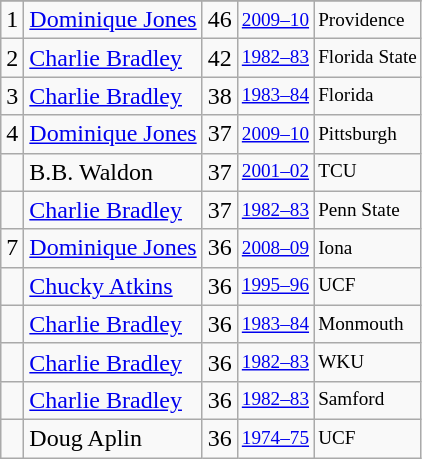<table class="wikitable">
<tr>
</tr>
<tr>
<td>1</td>
<td><a href='#'>Dominique Jones</a></td>
<td>46</td>
<td style="font-size:80%;"><a href='#'>2009–10</a></td>
<td style="font-size:80%;">Providence</td>
</tr>
<tr>
<td>2</td>
<td><a href='#'>Charlie Bradley</a></td>
<td>42</td>
<td style="font-size:80%;"><a href='#'>1982–83</a></td>
<td style="font-size:80%;">Florida State</td>
</tr>
<tr>
<td>3</td>
<td><a href='#'>Charlie Bradley</a></td>
<td>38</td>
<td style="font-size:80%;"><a href='#'>1983–84</a></td>
<td style="font-size:80%;">Florida</td>
</tr>
<tr>
<td>4</td>
<td><a href='#'>Dominique Jones</a></td>
<td>37</td>
<td style="font-size:80%;"><a href='#'>2009–10</a></td>
<td style="font-size:80%;">Pittsburgh</td>
</tr>
<tr>
<td></td>
<td>B.B. Waldon</td>
<td>37</td>
<td style="font-size:80%;"><a href='#'>2001–02</a></td>
<td style="font-size:80%;">TCU</td>
</tr>
<tr>
<td></td>
<td><a href='#'>Charlie Bradley</a></td>
<td>37</td>
<td style="font-size:80%;"><a href='#'>1982–83</a></td>
<td style="font-size:80%;">Penn State</td>
</tr>
<tr>
<td>7</td>
<td><a href='#'>Dominique Jones</a></td>
<td>36</td>
<td style="font-size:80%;"><a href='#'>2008–09</a></td>
<td style="font-size:80%;">Iona</td>
</tr>
<tr>
<td></td>
<td><a href='#'>Chucky Atkins</a></td>
<td>36</td>
<td style="font-size:80%;"><a href='#'>1995–96</a></td>
<td style="font-size:80%;">UCF</td>
</tr>
<tr>
<td></td>
<td><a href='#'>Charlie Bradley</a></td>
<td>36</td>
<td style="font-size:80%;"><a href='#'>1983–84</a></td>
<td style="font-size:80%;">Monmouth</td>
</tr>
<tr>
<td></td>
<td><a href='#'>Charlie Bradley</a></td>
<td>36</td>
<td style="font-size:80%;"><a href='#'>1982–83</a></td>
<td style="font-size:80%;">WKU</td>
</tr>
<tr>
<td></td>
<td><a href='#'>Charlie Bradley</a></td>
<td>36</td>
<td style="font-size:80%;"><a href='#'>1982–83</a></td>
<td style="font-size:80%;">Samford</td>
</tr>
<tr>
<td></td>
<td>Doug Aplin</td>
<td>36</td>
<td style="font-size:80%;"><a href='#'>1974–75</a></td>
<td style="font-size:80%;">UCF</td>
</tr>
</table>
